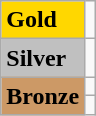<table class="wikitable">
<tr>
<td bgcolor="gold"><strong>Gold</strong></td>
<td></td>
</tr>
<tr>
<td bgcolor="silver"><strong>Silver</strong></td>
<td></td>
</tr>
<tr>
<td rowspan="2" bgcolor="#cc9966"><strong>Bronze</strong></td>
<td></td>
</tr>
<tr>
<td></td>
</tr>
</table>
